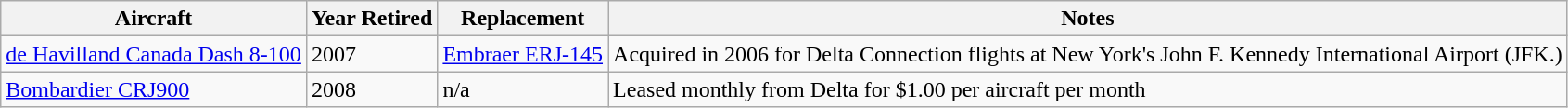<table class="wikitable">
<tr>
<th>Aircraft</th>
<th>Year Retired</th>
<th>Replacement</th>
<th>Notes</th>
</tr>
<tr>
<td><a href='#'>de Havilland Canada Dash 8-100</a></td>
<td>2007</td>
<td><a href='#'>Embraer ERJ-145</a></td>
<td>Acquired in 2006 for Delta Connection flights at New York's John F. Kennedy International Airport (JFK.)</td>
</tr>
<tr>
<td><a href='#'>Bombardier CRJ900</a></td>
<td>2008</td>
<td>n/a</td>
<td>Leased monthly from Delta for $1.00 per aircraft per month </td>
</tr>
</table>
